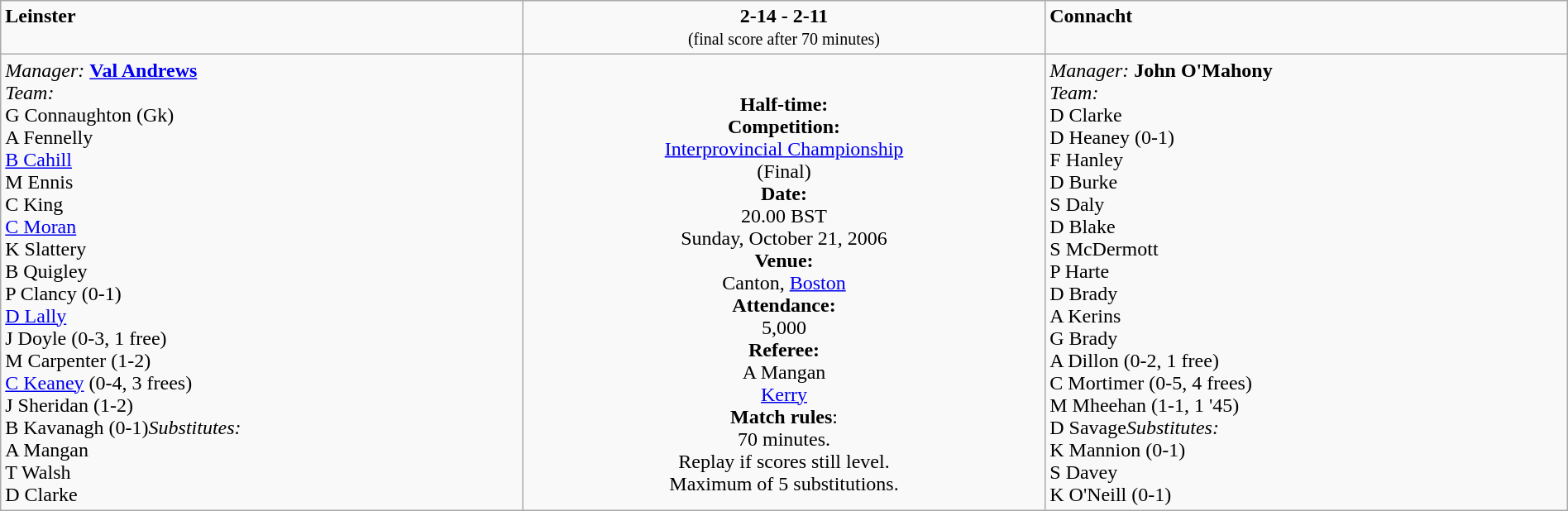<table class="wikitable" width=100%>
<tr>
<td width=33% valign=top><span><strong>Leinster</strong></span><br><small></small></td>
<td width=33% valign=top align=center><span><strong>2-14 - 2-11</strong></span><br><small>(final score after 70 minutes)</small></td>
<td width=33% valign=top><span><strong>Connacht</strong></span><br><small></small></td>
</tr>
<tr>
<td valign=top><em>Manager:</em> <strong><a href='#'>Val Andrews</a></strong><br><em>Team:</em>
<br>G Connaughton (Gk)
<br>A Fennelly
<br><a href='#'>B Cahill</a>
<br>M Ennis 
<br>C King
<br><a href='#'>C Moran</a>
<br>K Slattery
<br>B Quigley 
<br>P Clancy (0-1)
<br><a href='#'>D Lally</a>
<br>J Doyle (0-3, 1 free)
<br>M Carpenter (1-2)
<br><a href='#'>C Keaney</a> (0-4, 3 frees)
<br>J Sheridan (1-2)
<br>B Kavanagh (0-1)<em>Substitutes:</em>
<br>A Mangan
<br>T Walsh
<br>D Clarke</td>
<td valign=middle align=center><br><strong>Half-time:</strong><br><strong>Competition:</strong><br><a href='#'>Interprovincial Championship</a><br>(Final)<br><strong>Date:</strong><br>20.00 BST<br>Sunday, October 21, 2006<br><strong>Venue:</strong><br>Canton, <a href='#'>Boston</a><br><strong>Attendance:</strong><br>5,000<br><strong>Referee:</strong><br>A Mangan<br><a href='#'>Kerry</a><br><strong>Match rules</strong>:<br>70 minutes.<br>Replay if scores still level.<br>Maximum of 5 substitutions.
</td>
<td valign=top><em>Manager:</em> <strong>John O'Mahony</strong><br><em>Team:</em>
<br>D Clarke
<br>D Heaney (0-1)
<br>F Hanley 
<br>D Burke
<br>S Daly
<br>D Blake
<br>S McDermott
<br>P Harte
<br>D Brady
<br>A Kerins
<br>G Brady
<br>A Dillon (0-2, 1 free)
<br>C Mortimer (0-5, 4 frees)
<br>M Mheehan (1-1, 1 '45) 
<br>D Savage<em>Substitutes:</em>
<br>K Mannion (0-1)
<br>S Davey
<br>K O'Neill (0-1)</td>
</tr>
</table>
